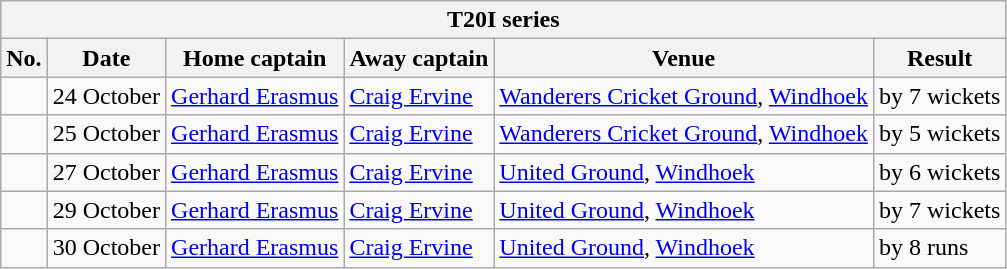<table class="wikitable">
<tr>
<th colspan="9">T20I series</th>
</tr>
<tr>
<th>No.</th>
<th>Date</th>
<th>Home captain</th>
<th>Away captain</th>
<th>Venue</th>
<th>Result</th>
</tr>
<tr>
<td></td>
<td>24 October</td>
<td><a href='#'>Gerhard Erasmus</a></td>
<td><a href='#'>Craig Ervine</a></td>
<td><a href='#'>Wanderers Cricket Ground</a>, <a href='#'>Windhoek</a></td>
<td> by 7 wickets</td>
</tr>
<tr>
<td></td>
<td>25 October</td>
<td><a href='#'>Gerhard Erasmus</a></td>
<td><a href='#'>Craig Ervine</a></td>
<td><a href='#'>Wanderers Cricket Ground</a>, <a href='#'>Windhoek</a></td>
<td> by 5 wickets</td>
</tr>
<tr>
<td></td>
<td>27 October</td>
<td><a href='#'>Gerhard Erasmus</a></td>
<td><a href='#'>Craig Ervine</a></td>
<td><a href='#'>United Ground</a>, <a href='#'>Windhoek</a></td>
<td> by 6 wickets</td>
</tr>
<tr>
<td></td>
<td>29 October</td>
<td><a href='#'>Gerhard Erasmus</a></td>
<td><a href='#'>Craig Ervine</a></td>
<td><a href='#'>United Ground</a>, <a href='#'>Windhoek</a></td>
<td> by 7 wickets</td>
</tr>
<tr>
<td></td>
<td>30 October</td>
<td><a href='#'>Gerhard Erasmus</a></td>
<td><a href='#'>Craig Ervine</a></td>
<td><a href='#'>United Ground</a>, <a href='#'>Windhoek</a></td>
<td> by 8 runs</td>
</tr>
</table>
